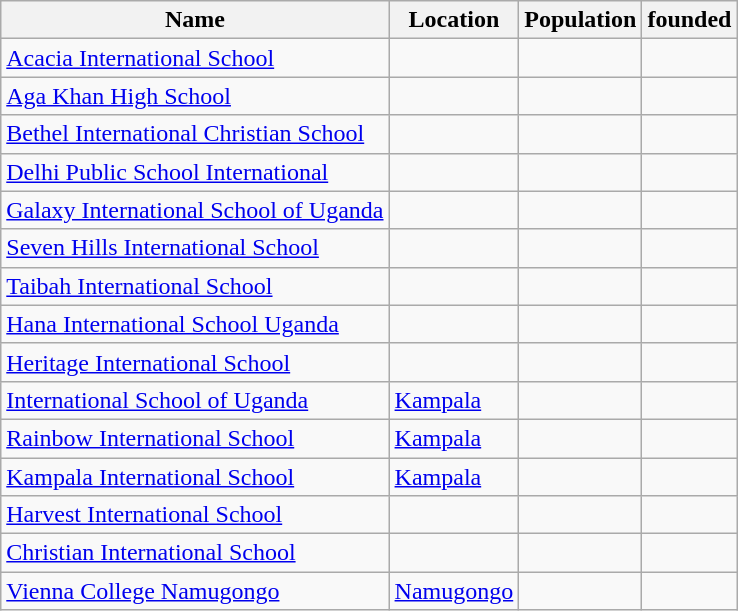<table class="wikitable">
<tr>
<th>Name</th>
<th>Location</th>
<th>Population</th>
<th>founded</th>
</tr>
<tr>
<td><a href='#'>Acacia International School</a></td>
<td></td>
<td></td>
<td></td>
</tr>
<tr>
<td><a href='#'>Aga Khan High School</a></td>
<td></td>
<td></td>
<td></td>
</tr>
<tr>
<td><a href='#'>Bethel International Christian School</a></td>
<td></td>
<td></td>
<td></td>
</tr>
<tr>
<td><a href='#'>Delhi Public School International</a></td>
<td></td>
<td></td>
<td></td>
</tr>
<tr>
<td><a href='#'>Galaxy International School of Uganda</a></td>
<td></td>
<td></td>
<td></td>
</tr>
<tr>
<td><a href='#'>Seven Hills International School</a></td>
<td></td>
<td></td>
<td></td>
</tr>
<tr>
<td><a href='#'>Taibah International School</a></td>
<td></td>
<td></td>
<td></td>
</tr>
<tr>
<td><a href='#'>Hana International School Uganda</a></td>
<td></td>
<td></td>
<td></td>
</tr>
<tr>
<td><a href='#'>Heritage International School</a></td>
<td></td>
<td></td>
<td></td>
</tr>
<tr>
<td><a href='#'>International School of Uganda</a></td>
<td><a href='#'>Kampala</a></td>
<td></td>
<td></td>
</tr>
<tr>
<td><a href='#'>Rainbow International School</a></td>
<td><a href='#'>Kampala</a></td>
<td></td>
<td></td>
</tr>
<tr>
<td><a href='#'>Kampala International School</a></td>
<td><a href='#'>Kampala</a></td>
<td></td>
<td></td>
</tr>
<tr>
<td><a href='#'>Harvest International School</a></td>
<td></td>
<td></td>
<td></td>
</tr>
<tr>
<td><a href='#'>Christian International School</a></td>
<td></td>
<td></td>
<td></td>
</tr>
<tr>
<td><a href='#'>Vienna College Namugongo</a></td>
<td><a href='#'>Namugongo</a></td>
<td></td>
<td></td>
</tr>
</table>
